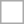<table style="border:solid 1px #aaa;" cellpadding="7" cellspacing="0" class="floatright">
<tr>
<td></td>
</tr>
</table>
